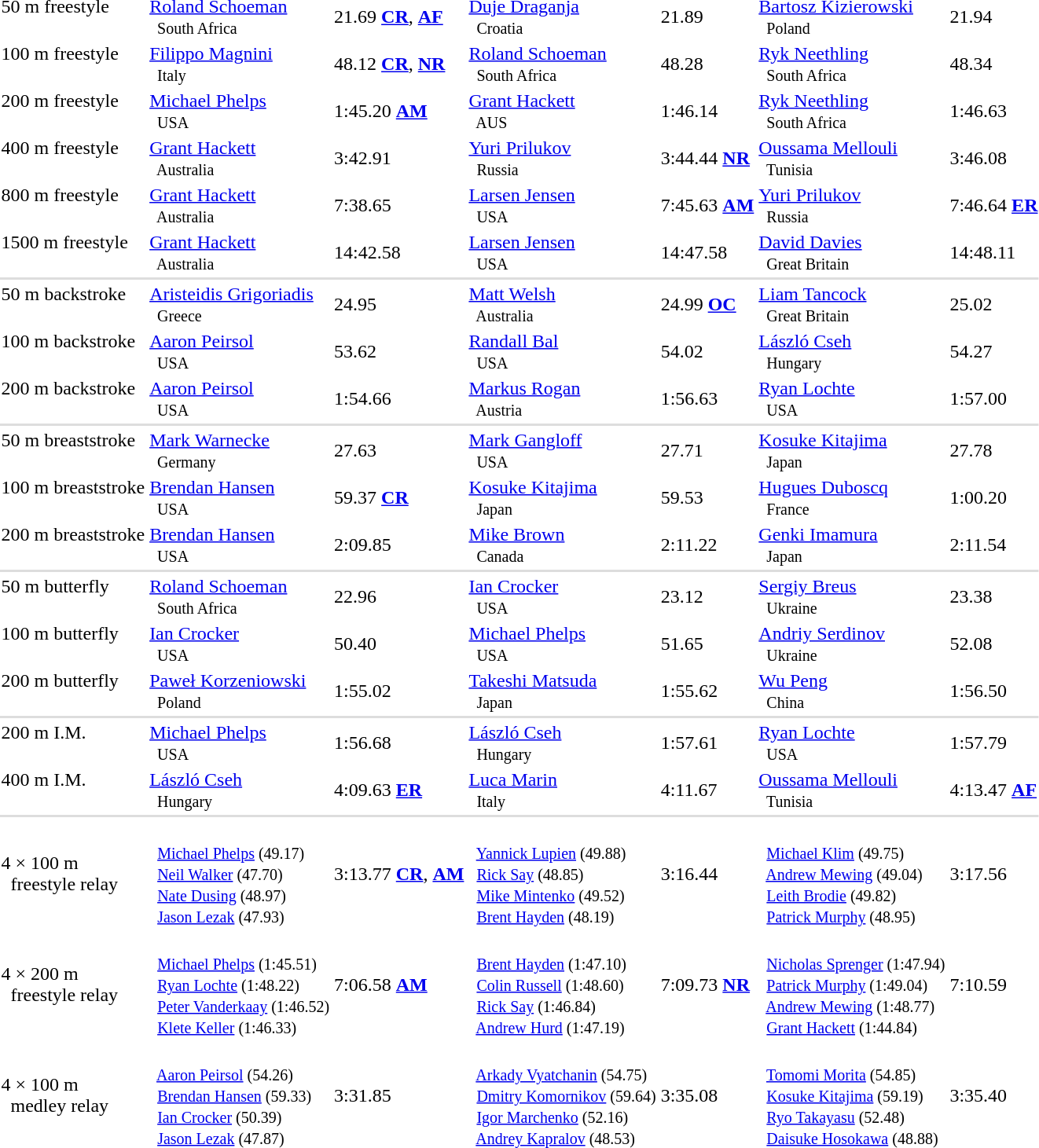<table>
<tr>
<td>50 m freestyle<br>   </td>
<td><a href='#'>Roland Schoeman</a><br><small>   South Africa </small></td>
<td>21.69 <strong><a href='#'>CR</a></strong>, <strong><a href='#'>AF</a></strong></td>
<td><a href='#'>Duje Draganja</a><br><small>   Croatia </small></td>
<td>21.89</td>
<td><a href='#'>Bartosz Kizierowski</a><br><small>   Poland </small></td>
<td>21.94</td>
</tr>
<tr>
<td>100 m freestyle<br>   </td>
<td><a href='#'>Filippo Magnini</a><br><small>   Italy </small></td>
<td>48.12 <strong><a href='#'>CR</a></strong>, <strong><a href='#'>NR</a></strong></td>
<td><a href='#'>Roland Schoeman</a><br><small>   South Africa </small></td>
<td>48.28</td>
<td><a href='#'>Ryk Neethling</a><br><small>   South Africa </small></td>
<td>48.34</td>
</tr>
<tr>
<td>200 m freestyle<br>   </td>
<td><a href='#'>Michael Phelps</a><br><small>   USA </small></td>
<td>1:45.20 <strong><a href='#'>AM</a></strong></td>
<td><a href='#'>Grant Hackett</a><br><small>   AUS </small></td>
<td>1:46.14</td>
<td><a href='#'>Ryk Neethling</a><br><small>   South Africa </small></td>
<td>1:46.63</td>
</tr>
<tr>
<td>400 m freestyle<br>   </td>
<td><a href='#'>Grant Hackett</a><br><small>   Australia </small></td>
<td>3:42.91</td>
<td><a href='#'>Yuri Prilukov</a><br><small>   Russia </small></td>
<td>3:44.44 <strong><a href='#'>NR</a></strong></td>
<td><a href='#'>Oussama Mellouli</a><br><small>   Tunisia </small></td>
<td>3:46.08</td>
</tr>
<tr>
<td>800 m freestyle<br>   </td>
<td><a href='#'>Grant Hackett</a><br><small>   Australia </small></td>
<td>7:38.65 </td>
<td><a href='#'>Larsen Jensen</a><br><small>   USA </small></td>
<td>7:45.63 <strong><a href='#'>AM</a></strong></td>
<td><a href='#'>Yuri Prilukov</a><br><small>   Russia </small></td>
<td>7:46.64 <strong><a href='#'>ER</a></strong></td>
</tr>
<tr>
<td>1500 m freestyle<br>   </td>
<td><a href='#'>Grant Hackett</a><br><small>   Australia </small></td>
<td>14:42.58</td>
<td><a href='#'>Larsen Jensen</a><br><small>   USA </small></td>
<td>14:47.58</td>
<td><a href='#'>David Davies</a><br><small>   Great Britain </small></td>
<td>14:48.11</td>
</tr>
<tr bgcolor=#DDDDDD>
<td colspan=7></td>
</tr>
<tr>
<td>50 m backstroke<br>   </td>
<td><a href='#'>Aristeidis Grigoriadis</a><br><small>   Greece </small></td>
<td>24.95</td>
<td><a href='#'>Matt Welsh</a><br><small>   Australia </small></td>
<td>24.99 <strong><a href='#'>OC</a></strong></td>
<td><a href='#'>Liam Tancock</a><br><small>   Great Britain </small></td>
<td>25.02</td>
</tr>
<tr>
<td>100 m backstroke<br>   </td>
<td><a href='#'>Aaron Peirsol</a><br><small>   USA </small></td>
<td>53.62</td>
<td><a href='#'>Randall Bal</a><br><small>   USA </small></td>
<td>54.02</td>
<td><a href='#'>László Cseh</a><br><small>   Hungary </small></td>
<td>54.27</td>
</tr>
<tr>
<td>200 m backstroke<br>   </td>
<td><a href='#'>Aaron Peirsol</a><br><small>   USA </small></td>
<td>1:54.66 </td>
<td><a href='#'>Markus Rogan</a><br><small>   Austria </small></td>
<td>1:56.63</td>
<td><a href='#'>Ryan Lochte</a><br><small>   USA </small></td>
<td>1:57.00</td>
</tr>
<tr bgcolor=#DDDDDD>
<td colspan=7></td>
</tr>
<tr>
<td>50 m breaststroke<br>   </td>
<td><a href='#'>Mark Warnecke</a><br><small>   Germany </small></td>
<td>27.63</td>
<td><a href='#'>Mark Gangloff</a><br><small>   USA </small></td>
<td>27.71</td>
<td><a href='#'>Kosuke Kitajima</a><br><small>   Japan </small></td>
<td>27.78</td>
</tr>
<tr>
<td>100 m breaststroke<br>   </td>
<td><a href='#'>Brendan Hansen</a><br><small>   USA </small></td>
<td>59.37 <strong><a href='#'>CR</a></strong></td>
<td><a href='#'>Kosuke Kitajima</a><br><small>   Japan </small></td>
<td>59.53</td>
<td><a href='#'>Hugues Duboscq</a><br><small>   France </small></td>
<td>1:00.20</td>
</tr>
<tr>
<td>200 m breaststroke<br>   </td>
<td><a href='#'>Brendan Hansen</a><br><small>   USA </small></td>
<td>2:09.85</td>
<td><a href='#'>Mike Brown</a><br><small>   Canada </small></td>
<td>2:11.22</td>
<td><a href='#'>Genki Imamura</a><br><small>   Japan </small></td>
<td>2:11.54</td>
</tr>
<tr bgcolor=#DDDDDD>
<td colspan=7></td>
</tr>
<tr>
<td>50 m butterfly<br>   </td>
<td><a href='#'>Roland Schoeman</a><br><small>   South Africa </small></td>
<td>22.96 </td>
<td><a href='#'>Ian Crocker</a><br><small>   USA </small></td>
<td>23.12</td>
<td><a href='#'>Sergiy Breus</a><br><small>   Ukraine </small></td>
<td>23.38</td>
</tr>
<tr>
<td>100 m butterfly<br>   </td>
<td><a href='#'>Ian Crocker</a><br><small>   USA </small></td>
<td>50.40 </td>
<td><a href='#'>Michael Phelps</a><br><small>   USA </small></td>
<td>51.65</td>
<td><a href='#'>Andriy Serdinov</a><br><small>   Ukraine </small></td>
<td>52.08</td>
</tr>
<tr>
<td>200 m butterfly<br>   </td>
<td><a href='#'>Paweł Korzeniowski</a><br><small>   Poland </small></td>
<td>1:55.02</td>
<td><a href='#'>Takeshi Matsuda</a><br><small>   Japan </small></td>
<td>1:55.62</td>
<td><a href='#'>Wu Peng</a><br><small>   China </small></td>
<td>1:56.50</td>
</tr>
<tr bgcolor=#DDDDDD>
<td colspan=7></td>
</tr>
<tr>
<td>200 m I.M.<br>   </td>
<td><a href='#'>Michael Phelps</a><br><small>   USA </small></td>
<td>1:56.68</td>
<td><a href='#'>László Cseh</a><br><small>   Hungary </small></td>
<td>1:57.61</td>
<td><a href='#'>Ryan Lochte</a><br><small>   USA </small></td>
<td>1:57.79</td>
</tr>
<tr>
<td>400 m I.M.<br>   </td>
<td><a href='#'>László Cseh</a><br><small>   Hungary </small></td>
<td>4:09.63 <strong><a href='#'>ER</a></strong></td>
<td><a href='#'>Luca Marin</a><br><small>   Italy </small></td>
<td>4:11.67</td>
<td><a href='#'>Oussama Mellouli</a><br><small>   Tunisia </small></td>
<td>4:13.47 <strong><a href='#'>AF</a></strong></td>
</tr>
<tr bgcolor=#DDDDDD>
<td colspan=7></td>
</tr>
<tr>
<td>4 × 100 m<br>   freestyle relay<br> </td>
<td><br><small>  <a href='#'>Michael Phelps</a> (49.17)<br>  <a href='#'>Neil Walker</a> (47.70)<br>  <a href='#'>Nate Dusing</a> (48.97)<br>  <a href='#'>Jason Lezak</a> (47.93)</small></td>
<td>3:13.77 <strong><a href='#'>CR</a></strong>, <strong><a href='#'>AM</a></strong></td>
<td><br><small>  <a href='#'>Yannick Lupien</a> (49.88)<br>  <a href='#'>Rick Say</a> (48.85)<br>  <a href='#'>Mike Mintenko</a> (49.52)<br>  <a href='#'>Brent Hayden</a> (48.19)</small></td>
<td>3:16.44</td>
<td><br><small>  <a href='#'>Michael Klim</a> (49.75)<br>  <a href='#'>Andrew Mewing</a> (49.04)<br>  <a href='#'>Leith Brodie</a> (49.82)<br>  <a href='#'>Patrick Murphy</a> (48.95)</small></td>
<td>3:17.56</td>
</tr>
<tr>
<td>4 × 200 m<br>   freestyle relay<br> </td>
<td><br><small>  <a href='#'>Michael Phelps</a> (1:45.51)<br>  <a href='#'>Ryan Lochte</a> (1:48.22)<br>  <a href='#'>Peter Vanderkaay</a> (1:46.52)<br>  <a href='#'>Klete Keller</a> (1:46.33)</small></td>
<td>7:06.58 <strong><a href='#'>AM</a></strong></td>
<td><br><small>  <a href='#'>Brent Hayden</a> (1:47.10)<br>  <a href='#'>Colin Russell</a> (1:48.60)<br>  <a href='#'>Rick Say</a> (1:46.84)<br>  <a href='#'>Andrew Hurd</a> (1:47.19)</small></td>
<td>7:09.73 <strong><a href='#'>NR</a></strong></td>
<td><br><small>  <a href='#'>Nicholas Sprenger</a> (1:47.94)<br>  <a href='#'>Patrick Murphy</a> (1:49.04)<br>  <a href='#'>Andrew Mewing</a> (1:48.77)<br>  <a href='#'>Grant Hackett</a> (1:44.84)</small></td>
<td>7:10.59</td>
</tr>
<tr>
<td>4 × 100 m<br>   medley relay<br> </td>
<td><br><small>  <a href='#'>Aaron Peirsol</a> (54.26)<br>  <a href='#'>Brendan Hansen</a> (59.33)<br>  <a href='#'>Ian Crocker</a> (50.39)<br>  <a href='#'>Jason Lezak</a> (47.87)</small></td>
<td>3:31.85</td>
<td><br><small>  <a href='#'>Arkady Vyatchanin</a> (54.75)<br>  <a href='#'>Dmitry Komornikov</a> (59.64)<br>  <a href='#'>Igor Marchenko</a> (52.16)<br>  <a href='#'>Andrey Kapralov</a> (48.53)</small></td>
<td>3:35.08</td>
<td><br><small>  <a href='#'>Tomomi Morita</a> (54.85)<br>  <a href='#'>Kosuke Kitajima</a> (59.19)<br>  <a href='#'>Ryo Takayasu</a> (52.48)<br>  <a href='#'>Daisuke Hosokawa</a> (48.88)</small></td>
<td>3:35.40</td>
</tr>
</table>
